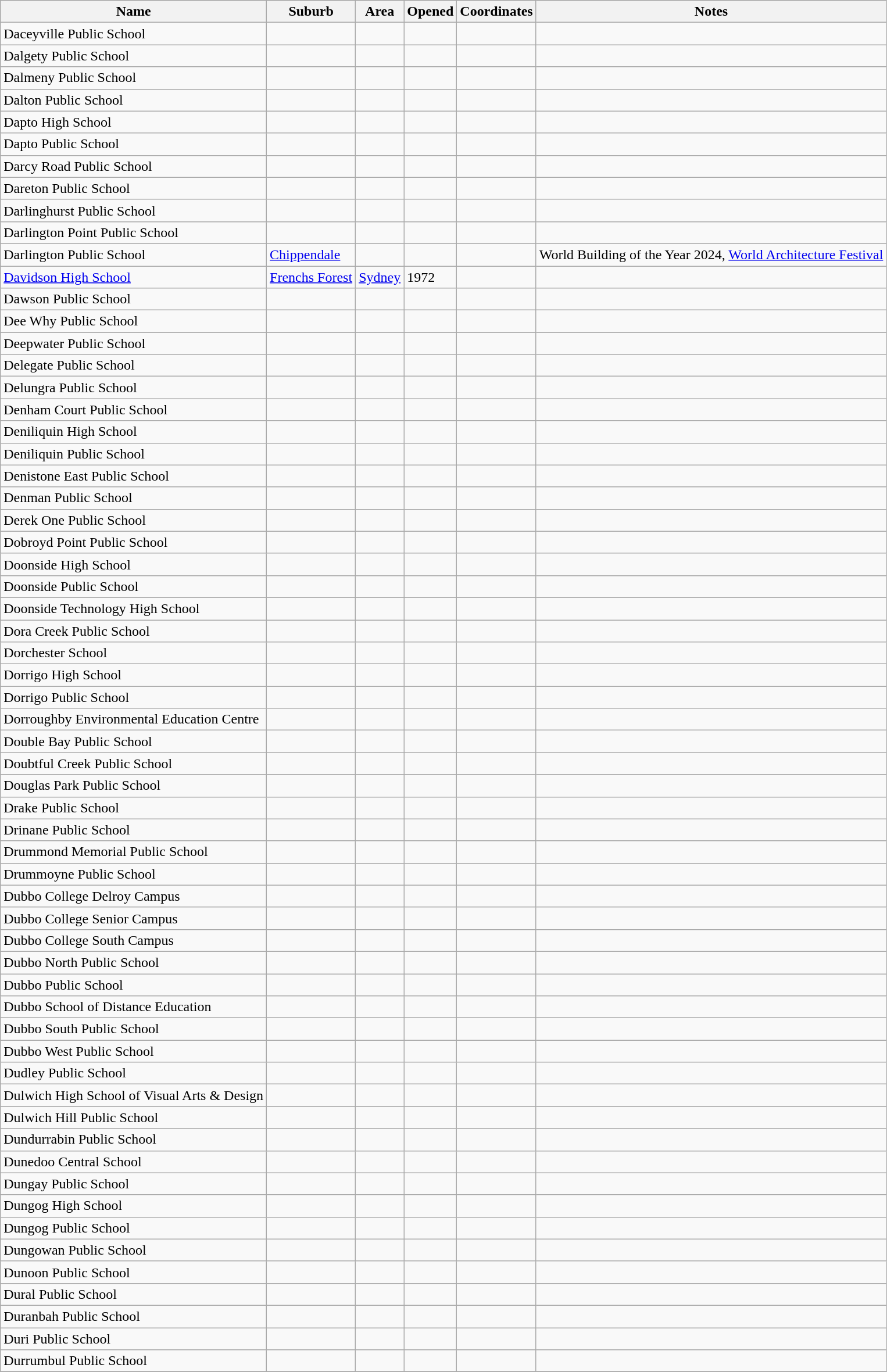<table class="wikitable sortable">
<tr>
<th>Name</th>
<th>Suburb</th>
<th>Area</th>
<th>Opened</th>
<th>Coordinates</th>
<th>Notes</th>
</tr>
<tr>
<td>Daceyville Public School</td>
<td></td>
<td></td>
<td></td>
<td></td>
<td></td>
</tr>
<tr>
<td>Dalgety Public School</td>
<td></td>
<td></td>
<td></td>
<td></td>
<td></td>
</tr>
<tr>
<td>Dalmeny Public School</td>
<td></td>
<td></td>
<td></td>
<td></td>
<td></td>
</tr>
<tr>
<td>Dalton Public School</td>
<td></td>
<td></td>
<td></td>
<td></td>
<td></td>
</tr>
<tr>
<td>Dapto High School</td>
<td></td>
<td></td>
<td></td>
<td></td>
<td></td>
</tr>
<tr>
<td>Dapto Public School</td>
<td></td>
<td></td>
<td></td>
<td></td>
<td></td>
</tr>
<tr>
<td>Darcy Road Public School</td>
<td></td>
<td></td>
<td></td>
<td></td>
<td></td>
</tr>
<tr>
<td>Dareton Public School</td>
<td></td>
<td></td>
<td></td>
<td></td>
<td></td>
</tr>
<tr>
<td>Darlinghurst Public School</td>
<td></td>
<td></td>
<td></td>
<td></td>
<td></td>
</tr>
<tr>
<td>Darlington Point Public School</td>
<td></td>
<td></td>
<td></td>
<td></td>
<td></td>
</tr>
<tr>
<td>Darlington Public School</td>
<td><a href='#'>Chippendale</a></td>
<td></td>
<td></td>
<td></td>
<td>World Building of the Year 2024, <a href='#'>World Architecture Festival</a></td>
</tr>
<tr>
<td><a href='#'>Davidson High School</a></td>
<td><a href='#'>Frenchs Forest</a></td>
<td><a href='#'>Sydney</a></td>
<td>1972</td>
<td></td>
<td></td>
</tr>
<tr>
<td>Dawson Public School</td>
<td></td>
<td></td>
<td></td>
<td></td>
<td></td>
</tr>
<tr>
<td>Dee Why Public School</td>
<td></td>
<td></td>
<td></td>
<td></td>
<td></td>
</tr>
<tr>
<td>Deepwater Public School</td>
<td></td>
<td></td>
<td></td>
<td></td>
<td></td>
</tr>
<tr>
<td>Delegate Public School</td>
<td></td>
<td></td>
<td></td>
<td></td>
<td></td>
</tr>
<tr>
<td>Delungra Public School</td>
<td></td>
<td></td>
<td></td>
<td></td>
<td></td>
</tr>
<tr>
<td>Denham Court Public School</td>
<td></td>
<td></td>
<td></td>
<td></td>
<td></td>
</tr>
<tr>
<td>Deniliquin High School</td>
<td></td>
<td></td>
<td></td>
<td></td>
<td></td>
</tr>
<tr>
<td>Deniliquin Public School</td>
<td></td>
<td></td>
<td></td>
<td></td>
<td></td>
</tr>
<tr>
<td>Denistone East Public School</td>
<td></td>
<td></td>
<td></td>
<td></td>
<td></td>
</tr>
<tr>
<td>Denman Public School</td>
<td></td>
<td></td>
<td></td>
<td></td>
<td></td>
</tr>
<tr>
<td>Derek One Public School</td>
<td></td>
<td></td>
<td></td>
<td></td>
<td></td>
</tr>
<tr>
<td>Dobroyd Point Public School</td>
<td></td>
<td></td>
<td></td>
<td></td>
<td></td>
</tr>
<tr>
<td>Doonside High School</td>
<td></td>
<td></td>
<td></td>
<td></td>
<td></td>
</tr>
<tr>
<td>Doonside Public School</td>
<td></td>
<td></td>
<td></td>
<td></td>
<td></td>
</tr>
<tr>
<td>Doonside Technology High School</td>
<td></td>
<td></td>
<td></td>
<td></td>
<td></td>
</tr>
<tr>
<td>Dora Creek Public School</td>
<td></td>
<td></td>
<td></td>
<td></td>
<td></td>
</tr>
<tr>
<td>Dorchester School</td>
<td></td>
<td></td>
<td></td>
<td></td>
<td></td>
</tr>
<tr>
<td>Dorrigo High School</td>
<td></td>
<td></td>
<td></td>
<td></td>
<td></td>
</tr>
<tr>
<td>Dorrigo Public School</td>
<td></td>
<td></td>
<td></td>
<td></td>
<td></td>
</tr>
<tr>
<td>Dorroughby Environmental Education Centre</td>
<td></td>
<td></td>
<td></td>
<td></td>
<td></td>
</tr>
<tr>
<td>Double Bay Public School</td>
<td></td>
<td></td>
<td></td>
<td></td>
<td></td>
</tr>
<tr>
<td>Doubtful Creek Public School</td>
<td></td>
<td></td>
<td></td>
<td></td>
<td></td>
</tr>
<tr>
<td>Douglas Park Public School</td>
<td></td>
<td></td>
<td></td>
<td></td>
<td></td>
</tr>
<tr>
<td>Drake Public School</td>
<td></td>
<td></td>
<td></td>
<td></td>
<td></td>
</tr>
<tr>
<td>Drinane Public School</td>
<td></td>
<td></td>
<td></td>
<td></td>
<td></td>
</tr>
<tr>
<td>Drummond Memorial Public School</td>
<td></td>
<td></td>
<td></td>
<td></td>
<td></td>
</tr>
<tr>
<td>Drummoyne Public School</td>
<td></td>
<td></td>
<td></td>
<td></td>
<td></td>
</tr>
<tr>
<td Dubbo College Campus>Dubbo College Delroy Campus</td>
<td></td>
<td></td>
<td></td>
<td></td>
<td></td>
</tr>
<tr>
<td>Dubbo College Senior Campus</td>
<td></td>
<td></td>
<td></td>
<td></td>
<td></td>
</tr>
<tr>
<td Dubbo College Campus>Dubbo College South Campus</td>
<td></td>
<td></td>
<td></td>
<td></td>
<td></td>
</tr>
<tr>
<td>Dubbo North Public School</td>
<td></td>
<td></td>
<td></td>
<td></td>
<td></td>
</tr>
<tr>
<td>Dubbo Public School</td>
<td></td>
<td></td>
<td></td>
<td></td>
<td></td>
</tr>
<tr>
<td>Dubbo School of Distance Education</td>
<td></td>
<td></td>
<td></td>
<td></td>
<td></td>
</tr>
<tr>
<td>Dubbo South Public School</td>
<td></td>
<td></td>
<td></td>
<td></td>
<td></td>
</tr>
<tr>
<td>Dubbo West Public School</td>
<td></td>
<td></td>
<td></td>
<td></td>
<td></td>
</tr>
<tr>
<td>Dudley Public School</td>
<td></td>
<td></td>
<td></td>
<td></td>
<td></td>
</tr>
<tr>
<td>Dulwich High School of Visual Arts & Design</td>
<td></td>
<td></td>
<td></td>
<td></td>
<td></td>
</tr>
<tr>
<td>Dulwich Hill Public School</td>
<td></td>
<td></td>
<td></td>
<td></td>
<td></td>
</tr>
<tr>
<td>Dundurrabin Public School</td>
<td></td>
<td></td>
<td></td>
<td></td>
<td></td>
</tr>
<tr>
<td>Dunedoo Central School</td>
<td></td>
<td></td>
<td></td>
<td></td>
<td></td>
</tr>
<tr>
<td>Dungay Public School</td>
<td></td>
<td></td>
<td></td>
<td></td>
<td></td>
</tr>
<tr>
<td>Dungog High School</td>
<td></td>
<td></td>
<td></td>
<td></td>
<td></td>
</tr>
<tr>
<td>Dungog Public School</td>
<td></td>
<td></td>
<td></td>
<td></td>
<td></td>
</tr>
<tr>
<td>Dungowan Public School</td>
<td></td>
<td></td>
<td></td>
<td></td>
<td></td>
</tr>
<tr>
<td>Dunoon Public School</td>
<td></td>
<td></td>
<td></td>
<td></td>
<td></td>
</tr>
<tr>
<td>Dural Public School</td>
<td></td>
<td></td>
<td></td>
<td></td>
<td></td>
</tr>
<tr>
<td>Duranbah Public School</td>
<td></td>
<td></td>
<td></td>
<td></td>
<td></td>
</tr>
<tr>
<td>Duri Public School</td>
<td></td>
<td></td>
<td></td>
<td></td>
<td></td>
</tr>
<tr>
<td>Durrumbul Public School</td>
<td></td>
<td></td>
<td></td>
<td></td>
<td></td>
</tr>
<tr>
</tr>
</table>
